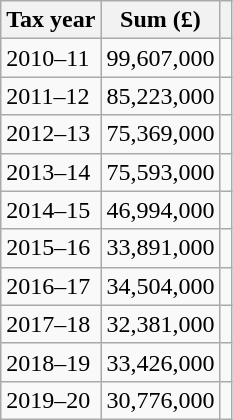<table class="wikitable">
<tr>
<th>Tax year</th>
<th>Sum (£)</th>
<th></th>
</tr>
<tr>
<td>2010–11</td>
<td>99,607,000</td>
<td></td>
</tr>
<tr>
<td>2011–12</td>
<td>85,223,000</td>
<td></td>
</tr>
<tr>
<td>2012–13</td>
<td>75,369,000</td>
<td></td>
</tr>
<tr>
<td>2013–14</td>
<td>75,593,000</td>
<td></td>
</tr>
<tr>
<td>2014–15</td>
<td>46,994,000</td>
<td></td>
</tr>
<tr>
<td>2015–16</td>
<td>33,891,000</td>
<td></td>
</tr>
<tr>
<td>2016–17</td>
<td>34,504,000</td>
<td></td>
</tr>
<tr>
<td>2017–18</td>
<td>32,381,000</td>
<td></td>
</tr>
<tr>
<td>2018–19</td>
<td>33,426,000</td>
<td></td>
</tr>
<tr>
<td>2019–20</td>
<td>30,776,000</td>
<td></td>
</tr>
</table>
